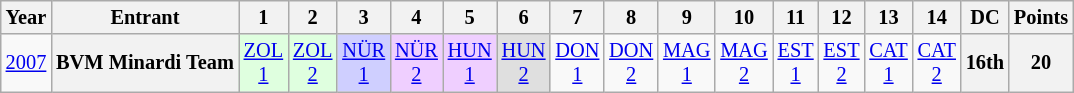<table class="wikitable" style="text-align:center; font-size:85%">
<tr>
<th>Year</th>
<th>Entrant</th>
<th>1</th>
<th>2</th>
<th>3</th>
<th>4</th>
<th>5</th>
<th>6</th>
<th>7</th>
<th>8</th>
<th>9</th>
<th>10</th>
<th>11</th>
<th>12</th>
<th>13</th>
<th>14</th>
<th>DC</th>
<th>Points</th>
</tr>
<tr>
<td><a href='#'>2007</a></td>
<th nowrap>BVM Minardi Team</th>
<td style="background:#dfffdf;"><a href='#'>ZOL<br>1</a><br></td>
<td style="background:#dfffdf;"><a href='#'>ZOL<br>2</a><br></td>
<td style="background:#cfcfff;"><a href='#'>NÜR<br>1</a><br></td>
<td style="background:#efcfff;"><a href='#'>NÜR<br>2</a><br></td>
<td style="background:#efcfff;"><a href='#'>HUN<br>1</a><br></td>
<td style="background:#dfdfdf;"><a href='#'>HUN<br>2</a><br></td>
<td style="background:#;"><a href='#'>DON<br>1</a><br></td>
<td style="background:#;"><a href='#'>DON<br>2</a><br></td>
<td style="background:#;"><a href='#'>MAG<br>1</a><br></td>
<td style="background:#;"><a href='#'>MAG<br>2</a><br></td>
<td style="background:#;"><a href='#'>EST<br>1</a><br></td>
<td style="background:#;"><a href='#'>EST<br>2</a><br></td>
<td style="background:#;"><a href='#'>CAT<br>1</a><br></td>
<td style="background:#;"><a href='#'>CAT<br>2</a><br></td>
<th>16th</th>
<th>20</th>
</tr>
</table>
